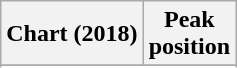<table class="wikitable sortable plainrowheaders" style="text-align:center">
<tr>
<th scope="col">Chart (2018)</th>
<th scope="col">Peak<br> position</th>
</tr>
<tr>
</tr>
<tr>
</tr>
<tr>
</tr>
<tr>
</tr>
<tr>
</tr>
<tr>
</tr>
<tr>
</tr>
<tr>
</tr>
<tr>
</tr>
<tr>
</tr>
</table>
